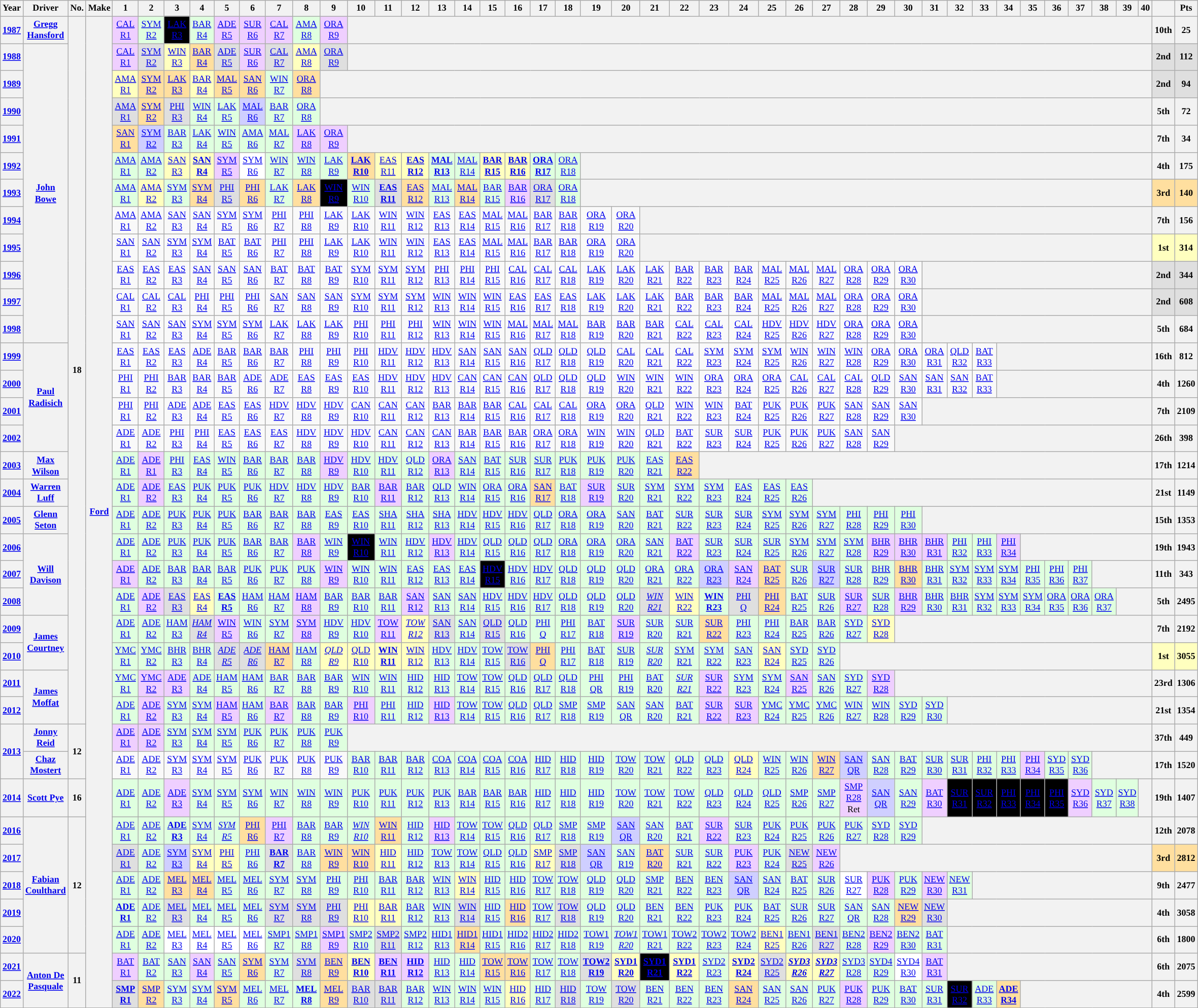<table class="wikitable mw-collapsible mw-collapsed" style="text-align:center; font-size:75%">
<tr>
<th>Year</th>
<th>Driver</th>
<th>No.</th>
<th>Make</th>
<th>1</th>
<th>2</th>
<th>3</th>
<th>4</th>
<th>5</th>
<th>6</th>
<th>7</th>
<th>8</th>
<th>9</th>
<th>10</th>
<th>11</th>
<th>12</th>
<th>13</th>
<th>14</th>
<th>15</th>
<th>16</th>
<th>17</th>
<th>18</th>
<th>19</th>
<th>20</th>
<th>21</th>
<th>22</th>
<th>23</th>
<th>24</th>
<th>25</th>
<th>26</th>
<th>27</th>
<th>28</th>
<th>29</th>
<th>30</th>
<th>31</th>
<th>32</th>
<th>33</th>
<th>34</th>
<th>35</th>
<th>36</th>
<th>37</th>
<th>38</th>
<th>39</th>
<th>40</th>
<th></th>
<th>Pts</th>
</tr>
<tr>
<th><a href='#'>1987</a></th>
<th><a href='#'>Gregg Hansford</a></th>
<th rowspan=26>18</th>
<th rowspan=36><a href='#'>Ford</a></th>
<td style="background: #efcfff"><a href='#'>CAL<br>R1</a><br></td>
<td style="background: #dfffdf"><a href='#'>SYM<br>R2</a><br></td>
<td style="background:#000000; color:white;"><a href='#'>LAK<br>R3</a><br></td>
<td style="background: #dfffdf"><a href='#'>BAR<br>R4</a><br></td>
<td style="background: #efcfff"><a href='#'>ADE<br>R5</a><br></td>
<td style="background: #efcfff"><a href='#'>SUR<br>R6</a><br></td>
<td style="background: #efcfff"><a href='#'>CAL<br>R7</a><br></td>
<td style="background: #dfffdf"><a href='#'>AMA<br>R8</a><br></td>
<td style="background: #efcfff"><a href='#'>ORA<br>R9</a><br></td>
<th colspan=31></th>
<th>10th</th>
<th>25</th>
</tr>
<tr>
<th><a href='#'>1988</a></th>
<th rowspan=11><a href='#'>John Bowe</a></th>
<td style="background: #efcfff"><a href='#'>CAL<br>R1</a><br></td>
<td style="background: #dfdfdf"><a href='#'>SYM<br>R2</a><br></td>
<td style="background: #ffffbf"><a href='#'>WIN<br>R3</a><br></td>
<td style="background: #ffdf9f"><a href='#'>BAR<br>R4</a><br></td>
<td style="background: #dfdfdf"><a href='#'>ADE<br>R5</a><br></td>
<td style="background: #efcfff"><a href='#'>SUR<br>R6</a><br></td>
<td style="background: #dfdfdf"><a href='#'>CAL<br>R7</a><br></td>
<td style="background: #ffffbf"><a href='#'>AMA<br>R8</a><br></td>
<td style="background: #dfdfdf"><a href='#'>ORA<br>R9</a><br></td>
<th colspan=31></th>
<th style="background:#dfdfdf;">2nd</th>
<th style="background:#dfdfdf;">112</th>
</tr>
<tr>
<th><a href='#'>1989</a></th>
<td style="background: #ffffbf"><a href='#'>AMA<br>R1</a><br></td>
<td style="background: #ffdf9f"><a href='#'>SYM<br>R2</a><br></td>
<td style="background: #ffdf9f"><a href='#'>LAK<br>R3</a><br></td>
<td style="background: #ffffbf"><a href='#'>BAR<br>R4</a><br></td>
<td style="background: #ffdf9f"><a href='#'>MAL<br>R5</a><br></td>
<td style="background: #ffdf9f"><a href='#'>SAN<br>R6</a><br></td>
<td style="background: #dfffdf"><a href='#'>WIN<br>R7</a><br></td>
<td style="background: #ffdf9f"><a href='#'>ORA<br>R8</a><br></td>
<th colspan=32></th>
<th style="background:#dfdfdf;">2nd</th>
<th style="background:#dfdfdf;">94</th>
</tr>
<tr>
<th><a href='#'>1990</a></th>
<td style="background:#dfdfdf;"><a href='#'>AMA<br>R1</a><br></td>
<td style="background:#ffdf9f;"><a href='#'>SYM<br>R2</a><br></td>
<td style="background:#dfdfdf;"><a href='#'>PHI<br>R3</a><br></td>
<td style="background:#dfffdf;"><a href='#'>WIN<br>R4</a><br></td>
<td style="background:#dfffdf;"><a href='#'>LAK<br>R5</a><br></td>
<td style="background:#cfcfff;"><a href='#'>MAL<br>R6</a><br></td>
<td style="background:#dfffdf;"><a href='#'>BAR<br>R7</a><br></td>
<td style="background:#dfffdf;"><a href='#'>ORA<br>R8</a><br></td>
<th colspan=32></th>
<th>5th</th>
<th>72</th>
</tr>
<tr>
<th><a href='#'>1991</a></th>
<td style="background:#ffdf9f;"><a href='#'>SAN<br>R1</a><br></td>
<td style="background:#cfcfff;"><a href='#'>SYM<br>R2</a><br></td>
<td style="background:#dfffdf;"><a href='#'>BAR<br>R3</a><br></td>
<td style="background:#dfffdf;"><a href='#'>LAK<br>R4</a><br></td>
<td style="background:#dfffdf;"><a href='#'>WIN<br>R5</a><br></td>
<td style="background:#dfffdf;"><a href='#'>AMA<br>R6</a><br></td>
<td style="background:#dfffdf;"><a href='#'>MAL<br>R7</a><br></td>
<td style="background:#efcfff;"><a href='#'>LAK<br>R8</a><br></td>
<td style="background:#efcfff;"><a href='#'>ORA<br>R9</a><br></td>
<th colspan=31></th>
<th>7th</th>
<th>34</th>
</tr>
<tr>
<th><a href='#'>1992</a></th>
<td style="background:#dfffdf;"><a href='#'>AMA<br>R1</a><br></td>
<td style="background:#dfffdf;"><a href='#'>AMA<br>R2</a><br></td>
<td style="background:#ffffbf;"><a href='#'>SAN<br>R3</a><br></td>
<td style="background:#ffffbf;"><strong><a href='#'>SAN<br>R4</a><br></strong></td>
<td style="background:#efcfff;"><a href='#'>SYM<br>R5</a><br></td>
<td style="background:#ffffff;"><a href='#'>SYM<br>R6</a><br></td>
<td style="background:#dfffdf;"><a href='#'>WIN<br>R7</a><br></td>
<td style="background:#dfffdf;"><a href='#'>WIN<br>R8</a><br></td>
<td style="background:#dfffdf;"><a href='#'>LAK<br>R9</a><br></td>
<td style="background:#ffdf9f;"><strong><a href='#'>LAK<br>R10</a><br></strong></td>
<td style="background:#ffffbf;"><a href='#'>EAS<br>R11</a><br></td>
<td style="background:#ffffbf;"><strong><a href='#'>EAS<br>R12</a><br></strong></td>
<td style="background:#dfffdf;"><strong><a href='#'>MAL<br>R13</a><br></strong></td>
<td style="background:#dfffdf;"><a href='#'>MAL<br>R14</a><br></td>
<td style="background:#ffffbf;"><strong><a href='#'>BAR<br>R15</a><br></strong></td>
<td style="background:#ffffbf;"><strong><a href='#'>BAR<br>R16</a><br></strong></td>
<td style="background:#dfffdf;"><strong><a href='#'>ORA<br>R17</a><br></strong></td>
<td style="background:#dfffdf;"><a href='#'>ORA<br>R18</a><br></td>
<th colspan=22></th>
<th>4th</th>
<th>175</th>
</tr>
<tr>
<th><a href='#'>1993</a></th>
<td style="background:#dfffdf;"><a href='#'>AMA<br>R1</a><br></td>
<td style="background:#ffffbf;"><a href='#'>AMA<br>R2</a><br></td>
<td style="background:#dfffdf;"><a href='#'>SYM<br>R3</a><br></td>
<td style="background:#ffdf9f;"><a href='#'>SYM<br>R4</a><br></td>
<td style="background:#dfdfdf;"><a href='#'>PHI<br>R5</a><br></td>
<td style="background:#ffdf9f;"><a href='#'>PHI<br>R6</a><br></td>
<td style="background:#dfffdf;"><a href='#'>LAK<br>R7</a><br></td>
<td style="background:#ffdf9f;"><a href='#'>LAK<br>R8</a><br></td>
<td style="background:#000000; color:white;"><a href='#'>WIN<br>R9</a><br></td>
<td style="background:#dfffdf;"><a href='#'>WIN<br>R10</a><br></td>
<td style="background:#dfdfdf;"><strong><a href='#'>EAS<br>R11</a><br></strong></td>
<td style="background:#ffdf9f;"><a href='#'>EAS<br>R12</a><br></td>
<td style="background:#dfffdf;"><a href='#'>MAL<br>R13</a><br></td>
<td style="background:#ffdf9f;"><a href='#'>MAL<br>R14</a><br></td>
<td style="background:#dfffdf;"><a href='#'>BAR<br>R15</a><br></td>
<td style="background:#efcfff;"><a href='#'>BAR<br>R16</a><br></td>
<td style="background:#dfdfdf;"><a href='#'>ORA<br>R17</a><br></td>
<td style="background:#dfffdf;"><a href='#'>ORA<br>R18</a><br></td>
<th colspan=22></th>
<th style="background:#ffdf9f;">3rd</th>
<th style="background:#ffdf9f;">140</th>
</tr>
<tr>
<th><a href='#'>1994</a></th>
<td><a href='#'>AMA<br>R1</a></td>
<td><a href='#'>AMA<br>R2</a></td>
<td><a href='#'>SAN<br>R3</a></td>
<td><a href='#'>SAN<br>R4</a></td>
<td><a href='#'>SYM<br>R5</a></td>
<td><a href='#'>SYM<br>R6</a></td>
<td><a href='#'>PHI<br>R7</a></td>
<td><a href='#'>PHI<br>R8</a></td>
<td><a href='#'>LAK<br>R9</a></td>
<td><a href='#'>LAK<br>R10</a></td>
<td><a href='#'>WIN<br>R11</a></td>
<td><a href='#'>WIN<br>R12</a></td>
<td><a href='#'>EAS<br>R13</a></td>
<td><a href='#'>EAS<br>R14</a></td>
<td><a href='#'>MAL<br>R15</a></td>
<td><a href='#'>MAL<br>R16</a></td>
<td><a href='#'>BAR<br>R17</a></td>
<td><a href='#'>BAR<br>R18</a></td>
<td><a href='#'>ORA<br>R19</a></td>
<td><a href='#'>ORA<br>R20</a></td>
<th colspan=20></th>
<th>7th</th>
<th>156</th>
</tr>
<tr>
<th><a href='#'>1995</a></th>
<td><a href='#'>SAN<br>R1</a></td>
<td><a href='#'>SAN<br>R2</a></td>
<td><a href='#'>SYM<br>R3</a></td>
<td><a href='#'>SYM<br>R4</a></td>
<td><a href='#'>BAT<br>R5</a></td>
<td><a href='#'>BAT<br>R6</a></td>
<td><a href='#'>PHI<br>R7</a></td>
<td><a href='#'>PHI<br>R8</a></td>
<td><a href='#'>LAK<br>R9</a></td>
<td><a href='#'>LAK<br>R10</a></td>
<td><a href='#'>WIN<br>R11</a></td>
<td><a href='#'>WIN<br>R12</a></td>
<td><a href='#'>EAS<br>R13</a></td>
<td><a href='#'>EAS<br>R14</a></td>
<td><a href='#'>MAL<br>R15</a></td>
<td><a href='#'>MAL<br>R16</a></td>
<td><a href='#'>BAR<br>R17</a></td>
<td><a href='#'>BAR<br>R18</a></td>
<td><a href='#'>ORA<br>R19</a></td>
<td><a href='#'>ORA<br>R20</a></td>
<th colspan=20></th>
<th style="background:#ffffbf;">1st</th>
<th style="background:#ffffbf;">314</th>
</tr>
<tr>
<th><a href='#'>1996</a></th>
<td><a href='#'>EAS<br>R1</a></td>
<td><a href='#'>EAS<br>R2</a></td>
<td><a href='#'>EAS<br>R3</a></td>
<td><a href='#'>SAN<br>R4</a></td>
<td><a href='#'>SAN<br>R5</a></td>
<td><a href='#'>SAN<br>R6</a></td>
<td><a href='#'>BAT<br>R7</a></td>
<td><a href='#'>BAT<br>R8</a></td>
<td><a href='#'>BAT<br>R9</a></td>
<td><a href='#'>SYM<br>R10</a></td>
<td><a href='#'>SYM<br>R11</a></td>
<td><a href='#'>SYM<br>R12</a></td>
<td><a href='#'>PHI<br>R13</a></td>
<td><a href='#'>PHI<br>R14</a></td>
<td><a href='#'>PHI<br>R15</a></td>
<td><a href='#'>CAL<br>R16</a></td>
<td><a href='#'>CAL<br>R17</a></td>
<td><a href='#'>CAL<br>R18</a></td>
<td><a href='#'>LAK<br>R19</a></td>
<td><a href='#'>LAK<br>R20</a></td>
<td><a href='#'>LAK<br>R21</a></td>
<td><a href='#'>BAR<br>R22</a></td>
<td><a href='#'>BAR<br>R23</a></td>
<td><a href='#'>BAR<br>R24</a></td>
<td><a href='#'>MAL<br>R25</a></td>
<td><a href='#'>MAL<br>R26</a></td>
<td><a href='#'>MAL<br>R27</a></td>
<td><a href='#'>ORA<br>R28</a></td>
<td><a href='#'>ORA<br>R29</a></td>
<td><a href='#'>ORA<br>R30</a></td>
<th colspan=10></th>
<th style="background:#dfdfdf;">2nd</th>
<th style="background:#dfdfdf;">344</th>
</tr>
<tr>
<th><a href='#'>1997</a></th>
<td><a href='#'>CAL<br>R1</a></td>
<td><a href='#'>CAL<br>R2</a></td>
<td><a href='#'>CAL<br>R3</a></td>
<td><a href='#'>PHI<br>R4</a></td>
<td><a href='#'>PHI<br>R5</a></td>
<td><a href='#'>PHI<br>R6</a></td>
<td><a href='#'>SAN<br>R7</a></td>
<td><a href='#'>SAN<br>R8</a></td>
<td><a href='#'>SAN<br>R9</a></td>
<td><a href='#'>SYM<br>R10</a></td>
<td><a href='#'>SYM<br>R11</a></td>
<td><a href='#'>SYM<br>R12</a></td>
<td><a href='#'>WIN<br>R13</a></td>
<td><a href='#'>WIN<br>R14</a></td>
<td><a href='#'>WIN<br>R15</a></td>
<td><a href='#'>EAS<br>R16</a></td>
<td><a href='#'>EAS<br>R17</a></td>
<td><a href='#'>EAS<br>R18</a></td>
<td><a href='#'>LAK<br>R19</a></td>
<td><a href='#'>LAK<br>R20</a></td>
<td><a href='#'>LAK<br>R21</a></td>
<td><a href='#'>BAR<br>R22</a></td>
<td><a href='#'>BAR<br>R23</a></td>
<td><a href='#'>BAR<br>R24</a></td>
<td><a href='#'>MAL<br>R25</a></td>
<td><a href='#'>MAL<br>R26</a></td>
<td><a href='#'>MAL<br>R27</a></td>
<td><a href='#'>ORA<br>R28</a></td>
<td><a href='#'>ORA<br>R29</a></td>
<td><a href='#'>ORA<br>R30</a></td>
<th colspan=10></th>
<th style="background:#dfdfdf;">2nd</th>
<th style="background:#dfdfdf;">608</th>
</tr>
<tr>
<th><a href='#'>1998</a></th>
<td><a href='#'>SAN<br>R1</a></td>
<td><a href='#'>SAN<br>R2</a></td>
<td><a href='#'>SAN<br>R3</a></td>
<td><a href='#'>SYM<br>R4</a></td>
<td><a href='#'>SYM<br>R5</a></td>
<td><a href='#'>SYM<br>R6</a></td>
<td><a href='#'>LAK<br>R7</a></td>
<td><a href='#'>LAK<br>R8</a></td>
<td><a href='#'>LAK<br>R9</a></td>
<td><a href='#'>PHI<br>R10</a></td>
<td><a href='#'>PHI<br>R11</a></td>
<td><a href='#'>PHI<br>R12</a></td>
<td><a href='#'>WIN<br>R13</a></td>
<td><a href='#'>WIN<br>R14</a></td>
<td><a href='#'>WIN<br>R15</a></td>
<td><a href='#'>MAL<br>R16</a></td>
<td><a href='#'>MAL<br>R17</a></td>
<td><a href='#'>MAL<br>R18</a></td>
<td><a href='#'>BAR<br>R19</a></td>
<td><a href='#'>BAR<br>R20</a></td>
<td><a href='#'>BAR<br>R21</a></td>
<td><a href='#'>CAL<br>R22</a></td>
<td><a href='#'>CAL<br>R23</a></td>
<td><a href='#'>CAL<br>R24</a></td>
<td><a href='#'>HDV<br>R25</a></td>
<td><a href='#'>HDV<br>R26</a></td>
<td><a href='#'>HDV<br>R27</a></td>
<td><a href='#'>ORA<br>R28</a></td>
<td><a href='#'>ORA<br>R29</a></td>
<td><a href='#'>ORA<br>R30</a></td>
<th colspan=10></th>
<th>5th</th>
<th>684</th>
</tr>
<tr>
<th><a href='#'>1999</a></th>
<th rowspan=4><a href='#'>Paul Radisich</a></th>
<td><a href='#'>EAS<br>R1</a></td>
<td><a href='#'>EAS<br>R2</a></td>
<td><a href='#'>EAS<br>R3</a></td>
<td><a href='#'>ADE<br>R4</a></td>
<td><a href='#'>BAR<br>R5</a></td>
<td><a href='#'>BAR<br>R6</a></td>
<td><a href='#'>BAR<br>R7</a></td>
<td><a href='#'>PHI<br>R8</a></td>
<td><a href='#'>PHI<br>R9</a></td>
<td><a href='#'>PHI<br>R10</a></td>
<td><a href='#'>HDV<br>R11</a></td>
<td><a href='#'>HDV<br>R12</a></td>
<td><a href='#'>HDV<br>R13</a></td>
<td><a href='#'>SAN<br>R14</a></td>
<td><a href='#'>SAN<br>R15</a></td>
<td><a href='#'>SAN<br>R16</a></td>
<td><a href='#'>QLD<br>R17</a></td>
<td><a href='#'>QLD<br>R18</a></td>
<td><a href='#'>QLD<br>R19</a></td>
<td><a href='#'>CAL<br>R20</a></td>
<td><a href='#'>CAL<br>R21</a></td>
<td><a href='#'>CAL<br>R22</a></td>
<td><a href='#'>SYM<br>R23</a></td>
<td><a href='#'>SYM<br>R24</a></td>
<td><a href='#'>SYM<br>R25</a></td>
<td><a href='#'>WIN<br>R26</a></td>
<td><a href='#'>WIN<br>R27</a></td>
<td><a href='#'>WIN<br>R28</a></td>
<td><a href='#'>ORA<br>R29</a></td>
<td><a href='#'>ORA<br>R30</a></td>
<td><a href='#'>ORA<br>R31</a></td>
<td><a href='#'>QLD<br>R32</a></td>
<td><a href='#'>BAT<br>R33</a></td>
<th colspan=7></th>
<th>16th</th>
<th>812</th>
</tr>
<tr>
<th><a href='#'>2000</a></th>
<td><a href='#'>PHI<br>R1</a></td>
<td><a href='#'>PHI<br>R2</a></td>
<td><a href='#'>BAR<br>R3</a></td>
<td><a href='#'>BAR<br>R4</a></td>
<td><a href='#'>BAR<br>R5</a></td>
<td><a href='#'>ADE<br>R6</a></td>
<td><a href='#'>ADE<br>R7</a></td>
<td><a href='#'>EAS<br>R8</a></td>
<td><a href='#'>EAS<br>R9</a></td>
<td><a href='#'>EAS<br>R10</a></td>
<td><a href='#'>HDV<br>R11</a></td>
<td><a href='#'>HDV<br>R12</a></td>
<td><a href='#'>HDV<br>R13</a></td>
<td><a href='#'>CAN<br>R14</a></td>
<td><a href='#'>CAN<br>R15</a></td>
<td><a href='#'>CAN<br>R16</a></td>
<td><a href='#'>QLD<br>R17</a></td>
<td><a href='#'>QLD<br>R18</a></td>
<td><a href='#'>QLD<br>R19</a></td>
<td><a href='#'>WIN<br>R20</a></td>
<td><a href='#'>WIN<br>R21</a></td>
<td><a href='#'>WIN<br>R22</a></td>
<td><a href='#'>ORA<br>R23</a></td>
<td><a href='#'>ORA<br>R24</a></td>
<td><a href='#'>ORA<br>R25</a></td>
<td><a href='#'>CAL<br>R26</a></td>
<td><a href='#'>CAL<br>R27</a></td>
<td><a href='#'>CAL<br>R28</a></td>
<td><a href='#'>QLD<br>R29</a></td>
<td><a href='#'>SAN<br>R30</a></td>
<td><a href='#'>SAN<br>R31</a></td>
<td><a href='#'>SAN<br>R32</a></td>
<td><a href='#'>BAT<br>R33</a></td>
<th colspan=7></th>
<th>4th</th>
<th>1260</th>
</tr>
<tr>
<th><a href='#'>2001</a></th>
<td><a href='#'>PHI<br>R1</a></td>
<td><a href='#'>PHI<br>R2</a></td>
<td><a href='#'>ADE<br>R3</a></td>
<td><a href='#'>ADE<br>R4</a></td>
<td><a href='#'>EAS<br>R5</a></td>
<td><a href='#'>EAS<br>R6</a></td>
<td><a href='#'>HDV<br>R7</a></td>
<td><a href='#'>HDV<br>R8</a></td>
<td><a href='#'>HDV<br>R9</a></td>
<td><a href='#'>CAN<br>R10</a></td>
<td><a href='#'>CAN<br>R11</a></td>
<td><a href='#'>CAN<br>R12</a></td>
<td><a href='#'>BAR<br>R13</a></td>
<td><a href='#'>BAR<br>R14</a></td>
<td><a href='#'>BAR<br>R15</a></td>
<td><a href='#'>CAL<br>R16</a></td>
<td><a href='#'>CAL<br>R17</a></td>
<td><a href='#'>CAL<br>R18</a></td>
<td><a href='#'>ORA<br>R19</a></td>
<td><a href='#'>ORA<br>R20</a></td>
<td><a href='#'>QLD<br>R21</a></td>
<td><a href='#'>WIN<br>R22</a></td>
<td><a href='#'>WIN<br>R23</a></td>
<td><a href='#'>BAT<br>R24</a></td>
<td><a href='#'>PUK<br>R25</a></td>
<td><a href='#'>PUK<br>R26</a></td>
<td><a href='#'>PUK<br>R27</a></td>
<td><a href='#'>SAN<br>R28</a></td>
<td><a href='#'>SAN<br>R29</a></td>
<td><a href='#'>SAN<br>R30</a></td>
<th colspan=10></th>
<th>7th</th>
<th>2109</th>
</tr>
<tr>
<th><a href='#'>2002</a></th>
<td><a href='#'>ADE<br>R1</a></td>
<td><a href='#'>ADE<br>R2</a></td>
<td><a href='#'>PHI<br>R3</a></td>
<td><a href='#'>PHI<br>R4</a></td>
<td><a href='#'>EAS<br>R5</a></td>
<td><a href='#'>EAS<br>R6</a></td>
<td><a href='#'>EAS<br>R7</a></td>
<td><a href='#'>HDV<br>R8</a></td>
<td><a href='#'>HDV<br>R9</a></td>
<td><a href='#'>HDV<br>R10</a></td>
<td><a href='#'>CAN<br>R11</a></td>
<td><a href='#'>CAN<br>R12</a></td>
<td><a href='#'>CAN<br>R13</a></td>
<td><a href='#'>BAR<br>R14</a></td>
<td><a href='#'>BAR<br>R15</a></td>
<td><a href='#'>BAR<br>R16</a></td>
<td><a href='#'>ORA<br>R17</a></td>
<td><a href='#'>ORA<br>R18</a></td>
<td><a href='#'>WIN<br>R19</a></td>
<td><a href='#'>WIN<br>R20</a></td>
<td><a href='#'>QLD<br>R21</a></td>
<td><a href='#'>BAT<br>R22</a></td>
<td><a href='#'>SUR<br>R23</a></td>
<td><a href='#'>SUR<br>R24</a></td>
<td><a href='#'>PUK<br>R25</a></td>
<td><a href='#'>PUK<br>R26</a></td>
<td><a href='#'>PUK<br>R27</a></td>
<td><a href='#'>SAN<br>R28</a></td>
<td><a href='#'>SAN<br>R29</a></td>
<th colspan=11></th>
<th>26th</th>
<th>398</th>
</tr>
<tr>
<th><a href='#'>2003</a></th>
<th><a href='#'>Max Wilson</a></th>
<td style="background:#DFFFDF;"><a href='#'>ADE<br>R1</a><br></td>
<td style="background:#EFCFFF;"><a href='#'>ADE<br>R1</a><br></td>
<td style="background:#DFFFDF;"><a href='#'>PHI<br>R3</a><br></td>
<td style="background:#DFFFDF;"><a href='#'>EAS<br>R4</a><br></td>
<td style="background:#DFFFDF;"><a href='#'>WIN<br>R5</a><br></td>
<td style="background:#DFFFDF;"><a href='#'>BAR<br>R6</a><br></td>
<td style="background:#DFFFDF;"><a href='#'>BAR<br>R7</a><br></td>
<td style="background:#DFFFDF;"><a href='#'>BAR<br>R8</a><br></td>
<td style="background:#EFCFFF;"><a href='#'>HDV<br>R9</a><br></td>
<td style="background:#DFFFDF;"><a href='#'>HDV<br>R10</a><br></td>
<td style="background:#DFFFDF;"><a href='#'>HDV<br>R11</a><br></td>
<td style="background:#DFFFDF;"><a href='#'>QLD<br>R12</a><br></td>
<td style="background:#EFCFFF;"><a href='#'>ORA<br>R13</a><br></td>
<td style="background:#DFFFDF;"><a href='#'>SAN<br>R14</a><br></td>
<td style="background:#DFFFDF;"><a href='#'>BAT<br>R15</a><br></td>
<td style="background:#DFFFDF;"><a href='#'>SUR<br>R16</a><br></td>
<td style="background:#DFFFDF;"><a href='#'>SUR<br>R17</a><br></td>
<td style="background:#DFFFDF;"><a href='#'>PUK<br>R18</a><br></td>
<td style="background:#DFFFDF;"><a href='#'>PUK<br>R19</a><br></td>
<td style="background:#DFFFDF;"><a href='#'>PUK<br>R20</a><br></td>
<td style="background:#DFFFDF;"><a href='#'>EAS<br>R21</a><br></td>
<td style="background:#FFDF9F;"><a href='#'>EAS<br>R22</a><br></td>
<th colspan=18></th>
<th>17th</th>
<th>1214</th>
</tr>
<tr>
<th><a href='#'>2004</a></th>
<th><a href='#'>Warren Luff</a></th>
<td style="background:#dfffdf;"><a href='#'>ADE<br>R1</a><br></td>
<td style="background:#efcfff;"><a href='#'>ADE<br>R2</a><br></td>
<td style="background:#dfffdf;"><a href='#'>EAS<br>R3</a><br></td>
<td style="background:#dfffdf;"><a href='#'>PUK<br>R4</a><br></td>
<td style="background:#dfffdf;"><a href='#'>PUK<br>R5</a><br></td>
<td style="background:#dfffdf;"><a href='#'>PUK<br>R6</a><br></td>
<td style="background:#dfffdf;"><a href='#'>HDV<br>R7</a><br></td>
<td style="background:#dfffdf;"><a href='#'>HDV<br>R8</a><br></td>
<td style="background:#dfffdf;"><a href='#'>HDV<br>R9</a><br></td>
<td style="background:#dfffdf;"><a href='#'>BAR<br>R10</a><br></td>
<td style="background:#efcfff;"><a href='#'>BAR<br>R11</a><br></td>
<td style="background:#dfffdf;"><a href='#'>BAR<br>R12</a><br></td>
<td style="background:#dfffdf;"><a href='#'>QLD<br>R13</a><br></td>
<td style="background:#dfffdf;"><a href='#'>WIN<br>R14</a><br></td>
<td style="background:#dfffdf;"><a href='#'>ORA<br>R15</a><br></td>
<td style="background:#dfffdf;"><a href='#'>ORA<br>R16</a><br></td>
<td style="background:#ffdf9f;"><a href='#'>SAN<br>R17</a><br></td>
<td style="background:#dfffdf;"><a href='#'>BAT<br>R18</a><br></td>
<td style="background:#efcfff;"><a href='#'>SUR<br>R19</a><br></td>
<td style="background:#dfffdf;"><a href='#'>SUR<br>R20</a><br></td>
<td style="background:#dfffdf;"><a href='#'>SYM<br>R21</a><br></td>
<td style="background:#dfffdf;"><a href='#'>SYM<br>R22</a><br></td>
<td style="background:#dfffdf;"><a href='#'>SYM<br>R23</a><br></td>
<td style="background:#dfffdf;"><a href='#'>EAS<br>R24</a><br></td>
<td style="background:#dfffdf;"><a href='#'>EAS<br>R25</a><br></td>
<td style="background:#dfffdf;"><a href='#'>EAS<br>R26</a><br></td>
<th colspan=14></th>
<th>21st</th>
<th>1149</th>
</tr>
<tr>
<th><a href='#'>2005</a></th>
<th><a href='#'>Glenn Seton</a></th>
<td style="background: #dfffdf"><a href='#'>ADE<br>R1</a><br></td>
<td style="background: #dfffdf"><a href='#'>ADE<br>R2</a><br></td>
<td style="background: #dfffdf"><a href='#'>PUK<br>R3</a><br></td>
<td style="background: #dfffdf"><a href='#'>PUK<br>R4</a><br></td>
<td style="background: #dfffdf"><a href='#'>PUK<br>R5</a><br></td>
<td style="background: #dfffdf"><a href='#'>BAR<br>R6</a><br></td>
<td style="background: #dfffdf"><a href='#'>BAR<br>R7</a><br></td>
<td style="background: #dfffdf"><a href='#'>BAR<br>R8</a><br></td>
<td style="background: #dfffdf"><a href='#'>EAS<br>R9</a><br></td>
<td style="background: #dfffdf"><a href='#'>EAS<br>R10</a><br></td>
<td style="background: #dfffdf"><a href='#'>SHA<br>R11</a><br></td>
<td style="background: #dfffdf"><a href='#'>SHA<br>R12</a><br></td>
<td style="background: #dfffdf"><a href='#'>SHA<br>R13</a><br></td>
<td style="background: #dfffdf"><a href='#'>HDV<br>R14</a><br></td>
<td style="background: #dfffdf"><a href='#'>HDV<br>R15</a><br></td>
<td style="background: #dfffdf"><a href='#'>HDV<br>R16</a><br></td>
<td style="background: #dfffdf"><a href='#'>QLD<br>R17</a><br></td>
<td style="background: #dfffdf"><a href='#'>ORA<br>R18</a><br></td>
<td style="background: #dfffdf"><a href='#'>ORA<br>R19</a><br></td>
<td style="background: #dfffdf"><a href='#'>SAN<br>R20</a><br></td>
<td style="background: #dfffdf"><a href='#'>BAT<br>R21</a><br></td>
<td style="background: #dfffdf"><a href='#'>SUR<br>R22</a><br></td>
<td style="background: #dfffdf"><a href='#'>SUR<br>R23</a><br></td>
<td style="background: #dfffdf"><a href='#'>SUR<br>R24</a><br></td>
<td style="background: #dfffdf"><a href='#'>SYM<br>R25</a><br></td>
<td style="background: #dfffdf"><a href='#'>SYM<br>R26</a><br></td>
<td style="background: #dfffdf"><a href='#'>SYM<br>R27</a><br></td>
<td style="background: #dfffdf"><a href='#'>PHI<br>R28</a><br></td>
<td style="background: #dfffdf"><a href='#'>PHI<br>R29</a><br></td>
<td style="background: #dfffdf"><a href='#'>PHI<br>R30</a><br></td>
<th colspan=10></th>
<th>15th</th>
<th>1353</th>
</tr>
<tr>
<th><a href='#'>2006</a></th>
<th rowspan=3><a href='#'>Will Davison</a></th>
<td style="background: #dfffdf"><a href='#'>ADE<br>R1</a><br></td>
<td style="background: #dfffdf"><a href='#'>ADE<br>R2</a><br></td>
<td style="background: #dfffdf"><a href='#'>PUK<br>R3</a><br></td>
<td style="background: #dfffdf"><a href='#'>PUK<br>R4</a><br></td>
<td style="background: #dfffdf"><a href='#'>PUK<br>R5</a><br></td>
<td style="background: #dfffdf"><a href='#'>BAR<br>R6</a><br></td>
<td style="background: #dfffdf"><a href='#'>BAR<br>R7</a><br></td>
<td style="background: #efcfff"><a href='#'>BAR<br>R8</a><br></td>
<td style="background: #dfffdf"><a href='#'>WIN<br>R9</a><br></td>
<td style="background: #000000; color:white"><a href='#'><span>WIN<br>R10</span></a><br></td>
<td style="background: #dfffdf"><a href='#'>WIN<br>R11</a><br></td>
<td style="background: #dfffdf"><a href='#'>HDV<br>R12</a><br></td>
<td style="background: #efcfff"><a href='#'>HDV<br>R13</a><br></td>
<td style="background: #dfffdf"><a href='#'>HDV<br>R14</a><br></td>
<td style="background: #dfffdf"><a href='#'>QLD<br>R15</a><br></td>
<td style="background: #dfffdf"><a href='#'>QLD<br>R16</a><br></td>
<td style="background: #dfffdf"><a href='#'>QLD<br>R17</a><br></td>
<td style="background: #dfffdf"><a href='#'>ORA<br>R18</a><br></td>
<td style="background: #dfffdf"><a href='#'>ORA<br>R19</a><br></td>
<td style="background: #dfffdf"><a href='#'>ORA<br>R20</a><br></td>
<td style="background: #dfffdf"><a href='#'>SAN<br>R21</a><br></td>
<td style="background: #efcfff"><a href='#'>BAT<br>R22</a><br></td>
<td style="background: #dfffdf"><a href='#'>SUR<br>R23</a><br></td>
<td style="background: #dfffdf"><a href='#'>SUR<br>R24</a><br></td>
<td style="background: #dfffdf"><a href='#'>SUR<br>R25</a><br></td>
<td style="background: #dfffdf"><a href='#'>SYM<br>R26</a><br></td>
<td style="background: #dfffdf"><a href='#'>SYM<br>R27</a><br></td>
<td style="background: #dfffdf"><a href='#'>SYM<br>R28</a><br></td>
<td style="background: #efcfff"><a href='#'>BHR<br>R29</a><br></td>
<td style="background: #efcfff"><a href='#'>BHR<br>R30</a><br></td>
<td style="background: #efcfff"><a href='#'>BHR<br>R31</a><br></td>
<td style="background: #dfffdf"><a href='#'>PHI<br>R32</a><br></td>
<td style="background: #dfffdf"><a href='#'>PHI<br>R33</a><br></td>
<td style="background: #efcfff"><a href='#'>PHI<br>R34</a><br></td>
<th colspan=6></th>
<th>19th</th>
<th>1943</th>
</tr>
<tr>
<th><a href='#'>2007</a></th>
<td style="background: #efcfff"><a href='#'>ADE<br>R1</a><br></td>
<td style="background: #dfffdf"><a href='#'>ADE<br>R2</a><br></td>
<td style="background: #dfffdf"><a href='#'>BAR<br>R3</a><br></td>
<td style="background: #dfffdf"><a href='#'>BAR<br>R4</a><br></td>
<td style="background: #dfffdf"><a href='#'>BAR<br>R5</a><br></td>
<td style="background: #dfffdf"><a href='#'>PUK<br>R6</a><br></td>
<td style="background: #dfffdf"><a href='#'>PUK<br>R7</a><br></td>
<td style="background: #dfffdf"><a href='#'>PUK<br>R8</a><br></td>
<td style="background: #efcfff"><a href='#'>WIN<br>R9</a><br></td>
<td style="background: #dfffdf"><a href='#'>WIN<br>R10</a><br></td>
<td style="background: #dfffdf"><a href='#'>WIN<br>R11</a><br></td>
<td style="background: #dfffdf"><a href='#'>EAS<br>R12</a><br></td>
<td style="background: #dfffdf"><a href='#'>EAS<br>R13</a><br></td>
<td style="background: #dfffdf"><a href='#'>EAS<br>R14</a><br></td>
<td style="background: #000000; color:white"><a href='#'><span>HDV<br>R15</span></a><br></td>
<td style="background: #dfffdf"><a href='#'>HDV<br>R16</a><br></td>
<td style="background: #dfffdf"><a href='#'>HDV<br>R17</a><br></td>
<td style="background: #dfffdf"><a href='#'>QLD<br>R18</a><br></td>
<td style="background: #dfffdf"><a href='#'>QLD<br>R19</a><br></td>
<td style="background: #dfffdf"><a href='#'>QLD<br>R20</a><br></td>
<td style="background: #dfffdf"><a href='#'>ORA<br>R21</a><br></td>
<td style="background: #dfffdf"><a href='#'>ORA<br>R22</a><br></td>
<td style="background: #cfcfff"><a href='#'>ORA<br>R23</a><br></td>
<td style="background: #efcfff"><a href='#'>SAN<br>R24</a><br></td>
<td style="background: #ffdf9f"><a href='#'>BAT<br>R25</a><br></td>
<td style="background: #dfffdf"><a href='#'>SUR<br>R26</a><br></td>
<td style="background: #cfcfff"><a href='#'>SUR<br>R27</a><br></td>
<td style="background: #dfffdf"><a href='#'>SUR<br>R28</a><br></td>
<td style="background: #dfffdf"><a href='#'>BHR<br>R29</a><br></td>
<td style="background: #ffdf9f"><a href='#'>BHR<br>R30</a><br></td>
<td style="background: #dfffdf"><a href='#'>BHR<br>R31</a><br></td>
<td style="background: #dfffdf"><a href='#'>SYM<br>R32</a><br></td>
<td style="background: #dfffdf"><a href='#'>SYM<br>R33</a><br></td>
<td style="background: #dfffdf"><a href='#'>SYM<br>R34</a><br></td>
<td style="background: #dfffdf"><a href='#'>PHI<br>R35</a><br></td>
<td style="background: #dfffdf"><a href='#'>PHI<br>R36</a><br></td>
<td style="background: #dfffdf"><a href='#'>PHI<br>R37</a><br></td>
<th colspan=3></th>
<th>11th</th>
<th>343</th>
</tr>
<tr>
<th><a href='#'>2008</a></th>
<td style="background: #dfffdf"><a href='#'>ADE<br>R1</a><br></td>
<td style="background: #efcfff"><a href='#'>ADE<br>R2</a><br></td>
<td style="background: #dfdfdf"><a href='#'>EAS<br>R3</a><br></td>
<td style="background: #ffffbf"><a href='#'>EAS<br>R4</a><br></td>
<td style="background: #dfffdf"><strong><a href='#'>EAS<br>R5</a><br></strong></td>
<td style="background: #dfffdf"><a href='#'>HAM<br>R6</a><br></td>
<td style="background: #dfffdf"><a href='#'>HAM<br>R7</a><br></td>
<td style="background: #efcfff"><a href='#'>HAM<br>R8</a><br></td>
<td style="background: #dfffdf"><a href='#'>BAR<br>R9</a><br></td>
<td style="background: #dfffdf"><a href='#'>BAR<br>R10</a><br></td>
<td style="background: #dfffdf"><a href='#'>BAR<br>R11</a><br></td>
<td style="background: #efcfff"><a href='#'>SAN<br>R12</a><br></td>
<td style="background: #dfffdf"><a href='#'>SAN<br>R13</a><br></td>
<td style="background: #dfffdf"><a href='#'>SAN<br>R14</a><br></td>
<td style="background: #dfffdf"><a href='#'>HDV<br>R15</a><br></td>
<td style="background: #dfffdf"><a href='#'>HDV<br>R16</a><br></td>
<td style="background: #dfffdf"><a href='#'>HDV<br>R17</a><br></td>
<td style="background: #dfffdf"><a href='#'>QLD<br>R18</a><br></td>
<td style="background: #dfffdf"><a href='#'>QLD<br>R19</a><br></td>
<td style="background: #dfffdf"><a href='#'>QLD<br>R20</a><br></td>
<td style="background: #dfdfdf"><em><a href='#'>WIN<br>R21</a><br></em></td>
<td style="background: #ffffbf"><a href='#'>WIN<br>R22</a><br></td>
<td style="background: #dfffdf"><strong><a href='#'>WIN<br>R23</a><br></strong></td>
<td style="background: #dfdfdf"><a href='#'>PHI<br>Q</a><br></td>
<td style="background: #ffdf9f"><a href='#'>PHI<br>R24</a><br></td>
<td style="background: #dfffdf"><a href='#'>BAT<br>R25</a><br></td>
<td style="background: #dfffdf"><a href='#'>SUR<br>R26</a><br></td>
<td style="background: #efcfff"><a href='#'>SUR<br>R27</a><br></td>
<td style="background: #dfffdf"><a href='#'>SUR<br>R28</a><br></td>
<td style="background: #efcfff"><a href='#'>BHR<br>R29</a><br></td>
<td style="background: #dfffdf"><a href='#'>BHR<br>R30</a><br></td>
<td style="background: #dfffdf"><a href='#'>BHR<br>R31</a><br></td>
<td style="background: #dfffdf"><a href='#'>SYM<br>R32</a><br></td>
<td style="background: #dfffdf"><a href='#'>SYM<br>R33</a><br></td>
<td style="background: #dfffdf"><a href='#'>SYM<br>R34</a><br></td>
<td style="background: #dfffdf"><a href='#'>ORA<br>R35</a><br></td>
<td style="background: #dfffdf"><a href='#'>ORA<br>R36</a><br></td>
<td style="background: #dfffdf"><a href='#'>ORA<br>R37</a><br></td>
<th colspan=2></th>
<th>5th</th>
<th>2495</th>
</tr>
<tr>
<th><a href='#'>2009</a></th>
<th rowspan=2><a href='#'>James Courtney</a></th>
<td style="background: #dfffdf"><a href='#'>ADE<br>R1</a><br></td>
<td style="background: #dfffdf"><a href='#'>ADE<br>R2</a><br></td>
<td style="background: #dfffdf"><a href='#'>HAM<br>R3</a><br></td>
<td style="background: #dfdfdf"><em><a href='#'>HAM<br>R4</a><br></em></td>
<td style="background: #efcfff"><a href='#'>WIN<br>R5</a><br></td>
<td style="background: #dfffdf"><a href='#'>WIN<br>R6</a><br></td>
<td style="background: #dfffdf"><a href='#'>SYM<br>R7</a><br></td>
<td style="background: #efcfff"><a href='#'>SYM<br>R8</a><br></td>
<td style="background: #dfffdf"><a href='#'>HDV<br>R9</a><br></td>
<td style="background: #dfffdf"><a href='#'>HDV<br>R10</a><br></td>
<td style="background: #efcfff"><a href='#'>TOW<br>R11</a><br></td>
<td style="background: #ffffbf"><em><a href='#'>TOW<br>R12</a><br></em></td>
<td style="background: #dfdfdf"><a href='#'>SAN<br>R13</a><br></td>
<td style="background: #dfffdf"><a href='#'>SAN<br>R14</a><br></td>
<td style="background: #dfdfdf"><a href='#'>QLD<br>R15</a><br></td>
<td style="background: #dfffdf"><a href='#'>QLD<br>R16</a><br></td>
<td style="background: #dfffdf"><a href='#'>PHI<br>Q</a><br></td>
<td style="background: #dfffdf"><a href='#'>PHI<br>R17</a><br></td>
<td style="background: #dfffdf"><a href='#'>BAT<br>R18</a><br></td>
<td style="background: #efcfff"><a href='#'>SUR<br>R19</a><br></td>
<td style="background: #dfffdf"><a href='#'>SUR<br>R20</a><br></td>
<td style="background: #dfffdf"><a href='#'>SUR<br>R21</a><br></td>
<td style="background: #ffdf9f"><a href='#'>SUR<br>R22</a><br></td>
<td style="background: #dfffdf"><a href='#'>PHI<br>R23</a><br></td>
<td style="background: #dfffdf"><a href='#'>PHI<br>R24</a><br></td>
<td style="background: #dfffdf"><a href='#'>BAR<br>R25</a><br></td>
<td style="background: #dfffdf"><a href='#'>BAR<br>R26</a><br></td>
<td style="background: #dfffdf"><a href='#'>SYD<br>R27</a><br></td>
<td style="background: #ffffbf"><a href='#'>SYD<br>R28</a><br></td>
<th colspan=11></th>
<th>7th</th>
<th>2192</th>
</tr>
<tr>
<th><a href='#'>2010</a></th>
<td style="background: #dfffdf"><a href='#'>YMC<br>R1</a><br></td>
<td style="background: #dfffdf"><a href='#'>YMC<br>R2</a><br></td>
<td style="background: #dfffdf"><a href='#'>BHR<br>R3</a><br></td>
<td style="background: #dfffdf"><a href='#'>BHR<br>R4</a><br></td>
<td style="background: #dfdfdf"><em><a href='#'>ADE<br>R5</a><br></em></td>
<td style="background: #dfdfdf"><em><a href='#'>ADE<br>R6</a><br></em></td>
<td style="background: #ffdf9f"><a href='#'>HAM<br>R7</a><br></td>
<td style="background: #dfffdf"><a href='#'>HAM<br>R8</a><br></td>
<td style="background: #ffffbf"><em><a href='#'>QLD<br>R9</a><br></em></td>
<td style="background: #ffffbf"><a href='#'>QLD<br>R10</a><br></td>
<td style="background: #ffffbf"><strong><a href='#'>WIN<br>R11</a><br></strong></td>
<td style="background: #ffffbf"><a href='#'>WIN<br>R12</a><br></td>
<td style="background: #dfffdf"><a href='#'>HDV<br>R13</a><br></td>
<td style="background: #dfffdf"><a href='#'>HDV<br>R14</a><br></td>
<td style="background: #dfffdf"><a href='#'>TOW<br>R15</a><br></td>
<td style="background: #dfdfdf"><a href='#'>TOW<br>R16</a><br></td>
<td style="background: #ffdf9f"><a href='#'>PHI<br>Q</a><br></td>
<td style="background: #dfffdf"><a href='#'>PHI<br>R17</a><br></td>
<td style="background: #dfffdf"><a href='#'>BAT<br>R18</a><br></td>
<td style="background: #dfffdf"><a href='#'>SUR<br>R19</a><br></td>
<td style="background: #dfffdf"><em><a href='#'>SUR<br>R20</a><br></em></td>
<td style="background: #dfffdf"><a href='#'>SYM<br>R21</a><br></td>
<td style="background: #dfffdf"><a href='#'>SYM<br>R22</a><br></td>
<td style="background: #dfffdf"><a href='#'>SAN<br>R23</a><br></td>
<td style="background: #ffffbf"><a href='#'>SAN<br>R24</a><br></td>
<td style="background: #dfffdf"><a href='#'>SYD<br>R25</a><br></td>
<td style="background: #dfffdf"><a href='#'>SYD<br>R26</a><br></td>
<th colspan=13></th>
<th style="background: #ffffbf">1st</th>
<th style="background: #ffffbf">3055</th>
</tr>
<tr>
<th><a href='#'>2011</a></th>
<th rowspan=2><a href='#'>James Moffat</a></th>
<td style="background: #dfffdf"><a href='#'>YMC<br>R1</a><br></td>
<td style="background: #efcfff"><a href='#'>YMC<br>R2</a><br></td>
<td style="background: #efcfff"><a href='#'>ADE<br>R3</a><br></td>
<td style="background: #dfffdf"><a href='#'>ADE<br>R4</a><br></td>
<td style="background: #dfffdf"><a href='#'>HAM<br>R5</a><br></td>
<td style="background: #dfffdf"><a href='#'>HAM<br>R6</a><br></td>
<td style="background: #dfffdf"><a href='#'>BAR<br>R7</a><br></td>
<td style="background: #dfffdf"><a href='#'>BAR<br>R8</a><br></td>
<td style="background: #dfffdf"><a href='#'>BAR<br>R9</a><br></td>
<td style="background: #dfffdf"><a href='#'>WIN<br>R10</a><br></td>
<td style="background: #dfffdf"><a href='#'>WIN<br>R11</a><br></td>
<td style="background: #dfffdf"><a href='#'>HID<br>R12</a><br></td>
<td style="background: #dfffdf"><a href='#'>HID<br>R13</a><br></td>
<td style="background: #dfffdf"><a href='#'>TOW<br>R14</a><br></td>
<td style="background: #dfffdf"><a href='#'>TOW<br>R15</a><br></td>
<td style="background: #dfffdf"><a href='#'>QLD<br>R16</a><br></td>
<td style="background: #dfffdf"><a href='#'>QLD<br>R17</a><br></td>
<td style="background: #dfffdf"><a href='#'>QLD<br>R18</a><br></td>
<td style="background: #dfffdf"><a href='#'>PHI<br>QR</a><br></td>
<td style="background: #dfffdf"><a href='#'>PHI<br>R19</a><br></td>
<td style="background: #dfffdf"><a href='#'>BAT<br>R20</a><br></td>
<td style="background: #dfffdf"><em><a href='#'>SUR<br>R21</a><br></em></td>
<td style="background: #efcfff"><a href='#'>SUR<br>R22</a><br></td>
<td style="background: #dfffdf"><a href='#'>SYM<br>R23</a><br></td>
<td style="background: #dfffdf"><a href='#'>SYM<br>R24</a><br></td>
<td style="background: #efcfff"><a href='#'>SAN<br>R25</a><br></td>
<td style="background: #dfffdf"><a href='#'>SAN<br>R26</a><br></td>
<td style="background: #dfffdf"><a href='#'>SYD<br>R27</a><br></td>
<td style="background: #efcfff"><a href='#'>SYD<br>R28</a><br></td>
<th colspan=11></th>
<th>23rd</th>
<th>1306</th>
</tr>
<tr>
<th><a href='#'>2012</a></th>
<td style="background: #dfffdf"><a href='#'>ADE<br>R1</a><br></td>
<td style="background: #efcfff"><a href='#'>ADE<br>R2</a><br></td>
<td style="background: #dfffdf"><a href='#'>SYM<br>R3</a><br></td>
<td style="background: #dfffdf"><a href='#'>SYM<br>R4</a><br></td>
<td style="background: #efcfff"><a href='#'>HAM<br>R5</a><br></td>
<td style="background: #dfffdf"><a href='#'>HAM<br>R6</a><br></td>
<td style="background: #efcfff"><a href='#'>BAR<br>R7</a><br></td>
<td style="background: #dfffdf"><a href='#'>BAR<br>R8</a><br></td>
<td style="background: #dfffdf"><a href='#'>BAR<br>R9</a><br></td>
<td style="background: #efcfff"><a href='#'>PHI<br>R10</a><br></td>
<td style="background: #dfffdf"><a href='#'>PHI<br>R11</a><br></td>
<td style="background: #dfffdf"><a href='#'>HID<br>R12</a><br></td>
<td style="background: #efcfff"><a href='#'>HID<br>R13</a><br></td>
<td style="background: #dfffdf"><a href='#'>TOW<br>R14</a><br></td>
<td style="background: #dfffdf"><a href='#'>TOW<br>R15</a><br></td>
<td style="background: #dfffdf"><a href='#'>QLD<br>R16</a><br></td>
<td style="background: #dfffdf"><a href='#'>QLD<br>R17</a><br></td>
<td style="background: #dfffdf"><a href='#'>SMP<br>R18</a><br></td>
<td style="background: #dfffdf"><a href='#'>SMP<br>R19</a><br></td>
<td style="background: #dfffdf"><a href='#'>SAN<br>QR</a><br></td>
<td style="background: #dfffdf"><a href='#'>SAN<br>R20</a><br></td>
<td style="background: #dfffdf"><a href='#'>BAT<br>R21</a><br></td>
<td style="background: #efcfff"><a href='#'>SUR<br>R22</a><br></td>
<td style="background: #efcfff"><a href='#'>SUR<br>R23</a><br></td>
<td style="background: #dfffdf"><a href='#'>YMC<br>R24</a><br></td>
<td style="background: #dfffdf"><a href='#'>YMC<br>R25</a><br></td>
<td style="background: #dfffdf"><a href='#'>YMC<br>R26</a><br></td>
<td style="background: #dfffdf"><a href='#'>WIN<br>R27</a><br></td>
<td style="background: #dfffdf"><a href='#'>WIN<br>R28</a><br></td>
<td style="background: #dfffdf"><a href='#'>SYD<br>R29</a><br></td>
<td style="background: #dfffdf"><a href='#'>SYD<br>R30</a><br></td>
<th colspan=9></th>
<th>21st</th>
<th>1354</th>
</tr>
<tr>
<th rowspan=2><a href='#'>2013</a></th>
<th><a href='#'>Jonny Reid</a></th>
<th rowspan=2>12</th>
<td style="background:#EFCFFF;"><a href='#'>ADE <br> R1</a><br></td>
<td style="background:#EFCFFF;"><a href='#'>ADE <br> R2</a><br></td>
<td style="background:#DFFFDF;"><a href='#'>SYM <br> R3</a><br></td>
<td style="background:#DFFFDF;"><a href='#'>SYM <br> R4</a><br></td>
<td style="background:#DFFFDF;"><a href='#'>SYM <br> R5</a><br></td>
<td style="background:#DFFFDF;"><a href='#'>PUK <br> R6</a><br></td>
<td style="background:#DFFFDF;"><a href='#'>PUK <br> R7</a><br></td>
<td style="background:#DFFFDF;"><a href='#'>PUK <br> R8</a><br></td>
<td style="background:#DFFFDF;"><a href='#'>PUK <br> R9</a><br></td>
<th colspan=31></th>
<th>37th</th>
<th>449</th>
</tr>
<tr>
<th><a href='#'>Chaz Mostert</a></th>
<td><a href='#'>ADE<br>R1</a></td>
<td><a href='#'>ADE<br>R2</a></td>
<td><a href='#'>SYM<br>R3</a></td>
<td><a href='#'>SYM<br>R4</a></td>
<td><a href='#'>SYM<br>R5</a></td>
<td><a href='#'>PUK<br>R6</a></td>
<td><a href='#'>PUK<br>R7</a></td>
<td><a href='#'>PUK<br>R8</a></td>
<td><a href='#'>PUK<br>R9</a></td>
<td style="background: #dfffdf"><a href='#'>BAR<br>R10</a><br></td>
<td style="background: #dfffdf"><a href='#'>BAR<br>R11</a><br></td>
<td style="background: #dfffdf"><a href='#'>BAR<br>R12</a><br></td>
<td style="background: #dfffdf"><a href='#'>COA<br>R13</a><br></td>
<td style="background: #dfffdf"><a href='#'>COA<br>R14</a><br></td>
<td style="background: #dfffdf"><a href='#'>COA<br>R15</a><br></td>
<td style="background: #dfffdf"><a href='#'>COA<br>R16</a><br></td>
<td style="background: #dfffdf"><a href='#'>HID<br>R17</a><br></td>
<td style="background: #dfffdf"><a href='#'>HID<br>R18</a><br></td>
<td style="background: #dfffdf"><a href='#'>HID<br>R19</a><br></td>
<td style="background: #dfffdf"><a href='#'>TOW<br>R20</a><br></td>
<td style="background: #dfffdf"><a href='#'>TOW<br>R21</a><br></td>
<td style="background: #dfffdf"><a href='#'>QLD<br>R22</a><br></td>
<td style="background: #dfffdf"><a href='#'>QLD<br>R23</a><br></td>
<td style="background: #ffffbf"><a href='#'>QLD<br>R24</a><br></td>
<td style="background: #dfffdf"><a href='#'>WIN<br>R25</a><br></td>
<td style="background: #dfffdf"><a href='#'>WIN<br>R26</a><br></td>
<td style="background: #ffdf9f"><a href='#'>WIN<br>R27</a><br></td>
<td style="background: #cfcfff"><a href='#'>SAN<br>QR</a><br></td>
<td style="background: #dfffdf"><a href='#'>SAN<br>R28</a><br></td>
<td style="background: #dfffdf"><a href='#'>BAT<br>R29</a><br></td>
<td style="background: #dfffdf"><a href='#'>SUR<br>R30</a><br></td>
<td style="background: #dfffdf"><a href='#'>SUR<br>R31</a><br></td>
<td style="background: #dfffdf"><a href='#'>PHI<br>R32</a><br></td>
<td style="background: #dfffdf"><a href='#'>PHI<br>R33</a><br></td>
<td style="background: #efcfff"><a href='#'>PHI<br>R34</a><br></td>
<td style="background: #dfffdf"><a href='#'>SYD<br>R35</a><br></td>
<td style="background: #dfffdf"><a href='#'>SYD<br>R36</a><br></td>
<th colspan=3></th>
<th>17th</th>
<th>1520</th>
</tr>
<tr>
<th><a href='#'>2014</a></th>
<th><a href='#'>Scott Pye</a></th>
<th>16</th>
<td style="background: #dfffdf"><a href='#'>ADE<br>R1</a><br></td>
<td style="background: #dfffdf"><a href='#'>ADE<br>R2</a><br></td>
<td style="background: #efcfff"><a href='#'>ADE<br>R3</a><br></td>
<td style="background: #dfffdf"><a href='#'>SYM<br>R4</a><br></td>
<td style="background: #dfffdf"><a href='#'>SYM<br>R5</a><br></td>
<td style="background: #dfffdf"><a href='#'>SYM<br>R6</a><br></td>
<td style="background: #dfffdf"><a href='#'>WIN<br>R7</a><br></td>
<td style="background: #dfffdf"><a href='#'>WIN<br>R8</a><br></td>
<td style="background: #dfffdf"><a href='#'>WIN<br>R9</a><br></td>
<td style="background: #dfffdf"><a href='#'>PUK<br>R10</a><br></td>
<td style="background: #dfffdf"><a href='#'>PUK<br>R11</a><br></td>
<td style="background: #dfffdf"><a href='#'>PUK<br>R12</a><br></td>
<td style="background: #dfffdf"><a href='#'>PUK<br>R13</a><br></td>
<td style="background: #dfffdf"><a href='#'>BAR<br>R14</a><br></td>
<td style="background: #dfffdf"><a href='#'>BAR<br>R15</a><br></td>
<td style="background: #dfffdf"><a href='#'>BAR<br>R16</a><br></td>
<td style="background: #dfffdf"><a href='#'>HID<br>R17</a><br></td>
<td style="background: #dfffdf"><a href='#'>HID<br>R18</a><br></td>
<td style="background: #dfffdf"><a href='#'>HID<br>R19</a><br></td>
<td style="background: #dfffdf"><a href='#'>TOW<br>R20</a><br></td>
<td style="background: #dfffdf"><a href='#'>TOW<br>R21</a><br></td>
<td style="background: #dfffdf"><a href='#'>TOW<br>R22</a><br></td>
<td style="background: #dfffdf"><a href='#'>QLD<br>R23</a><br></td>
<td style="background: #dfffdf"><a href='#'>QLD<br>R24</a><br></td>
<td style="background: #dfffdf"><a href='#'>QLD<br>R25</a><br></td>
<td style="background: #dfffdf"><a href='#'>SMP<br>R26</a><br></td>
<td style="background: #dfffdf"><a href='#'>SMP<br>R27</a><br></td>
<td style="background: #efcfff"><a href='#'>SMP<br>R28</a><br>Ret</td>
<td style="background: #cfcfff"><a href='#'>SAN<br>QR</a><br></td>
<td style="background: #dfffdf"><a href='#'>SAN<br>R29</a><br></td>
<td style="background: #efcfff"><a href='#'>BAT<br>R30</a><br></td>
<td style="background: #000000; color:white"><a href='#'><span>SUR<br>R31</span></a><br></td>
<td style="background: #000000; color:white"><a href='#'><span>SUR<br>R32</span></a><br></td>
<td style="background: #000000; color:white"><a href='#'><span>PHI<br>R33</span></a><br></td>
<td style="background: #000000; color:white"><a href='#'><span>PHI<br>R34</span></a><br></td>
<td style="background: #000000; color:white"><a href='#'><span>PHI<br>R35</span></a><br></td>
<td style="background: #efcfff"><a href='#'>SYD<br>R36</a><br></td>
<td style="background: #dfffdf"><a href='#'>SYD<br>R37</a><br></td>
<td style="background: #dfffdf"><a href='#'>SYD<br>R38</a><br></td>
<th colspan=1></th>
<th>19th</th>
<th>1407</th>
</tr>
<tr>
<th><a href='#'>2016</a></th>
<th rowspan=5><a href='#'>Fabian Coulthard</a></th>
<th rowspan=5>12</th>
<td style="background:#DFFFDF;"><a href='#'>ADE<br>R1</a><br></td>
<td style="background:#DFFFDF;"><a href='#'>ADE<br>R2</a><br></td>
<td style="background:#DFFFDF;"><strong><a href='#'>ADE<br>R3</a></strong><br></td>
<td style="background:#DFFFDF;"><a href='#'>SYM<br>R4</a><br></td>
<td style="background:#DFFFDF;"><em><a href='#'>SYM<br>R5</a></em><br></td>
<td style="background:#FFDF9F;"><a href='#'>PHI<br>R6</a><br></td>
<td style="background:#EFCFFF;"><a href='#'>PHI<br>R7</a><br></td>
<td style="background:#DFFFDF;"><a href='#'>BAR<br>R8</a><br></td>
<td style="background:#DFFFDF;"><a href='#'>BAR<br>R9</a><br></td>
<td style="background:#DFFFDF;"><em><a href='#'>WIN<br>R10</a></em><br></td>
<td style="background:#FFDF9F;"><a href='#'>WIN<br>R11</a><br></td>
<td style="background:#DFFFDF;"><a href='#'>HID<br>R12</a><br></td>
<td style="background:#EFCFFF;"><a href='#'>HID<br>R13</a><br></td>
<td style="background:#DFFFDF;"><a href='#'>TOW<br>R14</a><br></td>
<td style="background:#DFFFDF;"><a href='#'>TOW<br>R15</a><br></td>
<td style="background:#DFFFDF;"><a href='#'>QLD<br>R16</a><br></td>
<td style="background:#DFFFDF;"><a href='#'>QLD<br>R17</a><br></td>
<td style="background:#DFFFDF;"><a href='#'>SMP<br>R18</a><br></td>
<td style="background:#DFFFDF;"><a href='#'>SMP<br>R19</a><br></td>
<td style="background:#CFCFFF;"><a href='#'>SAN<br>QR</a><br></td>
<td style="background:#DFFFDF;"><a href='#'>SAN<br>R20</a><br></td>
<td style="background:#DFFFDF;"><a href='#'>BAT<br>R21</a><br></td>
<td style="background:#EFCFFF;"><a href='#'>SUR<br>R22</a><br></td>
<td style="background:#DFFFDF;"><a href='#'>SUR<br>R23</a><br></td>
<td style="background:#DFFFDF;"><a href='#'>PUK<br>R24</a><br></td>
<td style="background:#DFFFDF;"><a href='#'>PUK<br>R25</a><br></td>
<td style="background:#DFFFDF;"><a href='#'>PUK<br>R26</a><br></td>
<td style="background:#DFFFDF;"><a href='#'>PUK<br>R27</a><br></td>
<td style="background:#DFFFDF;"><a href='#'>SYD<br>R28</a><br></td>
<td style="background:#DFFFDF;"><a href='#'>SYD<br>R29</a><br></td>
<th colspan=10></th>
<th>12th</th>
<th>2078</th>
</tr>
<tr>
<th><a href='#'>2017</a></th>
<td style="background:#DFDFDF;"><a href='#'>ADE<br>R1</a><br></td>
<td style="background:#DFFFDF;"><a href='#'>ADE<br>R2</a><br></td>
<td style="background:#CFCFFF;"><a href='#'>SYM<br>R3</a><br></td>
<td style="background:#FFFFBF;"><a href='#'>SYM<br>R4</a><br></td>
<td style="background:#FFFFBF;"><a href='#'>PHI<br>R5</a><br></td>
<td style="background:#DFFFDF;"><a href='#'>PHI<br>R6</a><br></td>
<td style="background:#DFDFDF;"><strong><a href='#'>BAR<br>R7</a><br></strong></td>
<td style="background:#DFFFDF;"><a href='#'>BAR<br>R8</a><br></td>
<td style="background:#FFDF9F;"><a href='#'>WIN<br>R9</a><br></td>
<td style="background:#FFDF9F;"><a href='#'>WIN<br>R10</a><br></td>
<td style="background:#FFFFBF;"><a href='#'>HID<br>R11</a><br></td>
<td style="background:#DFFFDF;"><a href='#'>HID<br>R12</a><br></td>
<td style="background:#DFFFDF;"><a href='#'>TOW<br>R13</a><br></td>
<td style="background:#DFFFDF;"><a href='#'>TOW<br>R14</a><br></td>
<td style="background:#DFFFDF;"><a href='#'>QLD<br>R15</a><br></td>
<td style="background:#DFFFDF;"><a href='#'>QLD<br>R16</a><br></td>
<td style="background:#FFFFBF;"><a href='#'>SMP<br>R17</a><br></td>
<td style="background:#DFDFDF;"><a href='#'>SMP<br>R18</a><br></td>
<td style="background:#CFCFFF;"><a href='#'>SAN<br>QR</a><br></td>
<td style="background:#DFFFDF;"><a href='#'>SAN<br>R19</a><br></td>
<td style="background:#FFDF9F;"><a href='#'>BAT<br>R20</a><br></td>
<td style="background:#DFFFDF;"><a href='#'>SUR<br>R21</a><br></td>
<td style="background:#DFFFDF;"><a href='#'>SUR<br>R22</a><br></td>
<td style="background:#EFCFFF;"><a href='#'>PUK<br>R23</a><br></td>
<td style="background:#DFFFDF;"><a href='#'>PUK<br>R24</a><br></td>
<td style="background:#DFDFDF;"><a href='#'>NEW<br>R25</a><br></td>
<td style="background:#EFCFFF;"><a href='#'>NEW<br>R26</a><br></td>
<th colspan=13></th>
<th style="background:#FFDF9F;">3rd</th>
<th style="background:#FFDF9F;">2812</th>
</tr>
<tr>
<th><a href='#'>2018</a></th>
<td style="background: #dfffdf"><a href='#'>ADE<br>R1</a><br></td>
<td style="background: #dfffdf"><a href='#'>ADE<br>R2</a><br></td>
<td style="background: #ffdf9f"><a href='#'>MEL<br>R3</a><br></td>
<td style="background: #ffdf9f"><a href='#'>MEL<br>R4</a><br></td>
<td style="background: #dfffdf"><a href='#'>MEL<br>R5</a><br></td>
<td style="background: #dfffdf"><a href='#'>MEL<br>R6</a><br></td>
<td style="background: #dfffdf"><a href='#'>SYM<br>R7</a><br></td>
<td style="background: #dfffdf"><a href='#'>SYM<br>R8</a><br></td>
<td style="background: #dfffdf"><a href='#'>PHI<br>R9</a><br></td>
<td style="background: #dfffdf"><a href='#'>PHI<br>R10</a><br></td>
<td style="background: #dfffdf"><a href='#'>BAR<br>R11</a><br></td>
<td style="background: #dfffdf"><a href='#'>BAR<br>R12</a><br></td>
<td style="background: #dfffdf"><a href='#'>WIN<br>R13</a><br></td>
<td style="background: #ffffbf"><a href='#'>WIN<br>R14</a><br></td>
<td style="background: #dfffdf"><a href='#'>HID<br>R15</a><br></td>
<td style="background: #dfffdf"><a href='#'>HID<br>R16</a><br></td>
<td style="background: #dfffdf"><a href='#'>TOW<br>R17</a><br></td>
<td style="background: #dfffdf"><a href='#'>TOW<br>R18</a><br></td>
<td style="background: #dfffdf"><a href='#'>QLD<br>R19</a><br></td>
<td style="background: #dfffdf"><a href='#'>QLD<br>R20</a><br></td>
<td style="background: #dfffdf"><a href='#'>SMP<br>R21</a><br></td>
<td style="background: #dfffdf"><a href='#'>BEN<br>R22</a><br></td>
<td style="background: #dfffdf"><a href='#'>BEN<br>R23</a><br></td>
<td style="background: #cfcfff"><a href='#'>SAN<br>QR</a><br></td>
<td style="background: #dfffdf"><a href='#'>SAN<br>R24</a><br></td>
<td style="background: #dfffdf"><a href='#'>BAT<br>R25</a><br></td>
<td style="background: #dfffdf"><a href='#'>SUR<br>R26</a><br></td>
<td style="background: #ffffff"><a href='#'>SUR<br>R27</a><br></td>
<td style="background: #efcfff"><a href='#'>PUK<br>R28</a><br></td>
<td style="background: #dfffdf"><a href='#'>PUK<br>R29</a><br></td>
<td style="background: #efcfff"><a href='#'>NEW<br>R30</a><br></td>
<td style="background: #dfffdf"><a href='#'>NEW<br>R31</a><br></td>
<th colspan=8></th>
<th>9th</th>
<th>2477</th>
</tr>
<tr>
<th><a href='#'>2019</a></th>
<td style="background: #dfffdf"><strong><a href='#'>ADE<br>R1</a><br></strong></td>
<td style="background: #dfffdf"><a href='#'>ADE<br>R2</a><br></td>
<td style="background: #dfdfdf"><a href='#'>MEL<br>R3</a><br></td>
<td style="background: #dfffdf"><a href='#'>MEL<br>R4</a><br></td>
<td style="background: #dfffdf"><a href='#'>MEL<br>R5</a><br></td>
<td style="background: #dfffdf"><a href='#'>MEL<br>R6</a><br></td>
<td style="background: #dfdfdf"><a href='#'>SYM<br>R7</a><br></td>
<td style="background: #dfdfdf"><a href='#'>SYM<br>R8</a><br></td>
<td style="background: #dfdfdf"><a href='#'>PHI<br>R9</a><br></td>
<td style="background: #ffffbf"><a href='#'>PHI<br>R10</a><br></td>
<td style="background: #ffffbf"><a href='#'>BAR<br>R11</a><br></td>
<td style="background: #dfffdf"><a href='#'>BAR<br>R12</a><br></td>
<td style="background: #dfffdf"><a href='#'>WIN<br>R13</a><br></td>
<td style="background: #dfdfdf"><a href='#'>WIN<br>R14</a><br></td>
<td style="background: #dfffdf"><a href='#'>HID<br>R15</a><br></td>
<td style="background: #ffdf9f"><a href='#'>HID<br>R16</a><br></td>
<td style="background: #dfffdf"><a href='#'>TOW<br>R17</a><br></td>
<td style="background: #dfdfdf"><a href='#'>TOW<br>R18</a><br></td>
<td style="background: #dfffdf"><a href='#'>QLD<br>R19</a><br></td>
<td style="background: #dfffdf"><a href='#'>QLD<br>R20</a><br></td>
<td style="background: #dfffdf"><a href='#'>BEN<br>R21</a><br></td>
<td style="background: #dfffdf"><a href='#'>BEN<br>R22</a><br></td>
<td style="background: #dfffdf"><a href='#'>PUK<br>R23</a><br></td>
<td style="background: #dfffdf"><a href='#'>PUK<br>R24</a><br></td>
<td style="background: #dfffdf"><a href='#'>BAT<br>R25</a><br></td>
<td style="background: #dfffdf"><a href='#'>SUR<br>R26</a><br></td>
<td style="background: #dfffdf"><a href='#'>SUR<br>R27</a><br></td>
<td style="background: #dfffdf"><a href='#'>SAN<br>QR</a><br></td>
<td style="background: #dfffdf"><a href='#'>SAN<br>R28</a><br></td>
<td style="background: #ffdf9f"><a href='#'>NEW<br>R29</a><br></td>
<td style="background: #dfdfdf"><a href='#'>NEW<br>R30</a><br></td>
<th colspan=9></th>
<th>4th</th>
<th>3058</th>
</tr>
<tr>
<th><a href='#'>2020</a></th>
<td style="background: #dfffdf"><a href='#'>ADE<br>R1</a><br></td>
<td style="background: #dfffdf"><a href='#'>ADE<br>R2</a><br></td>
<td style="background: #ffffff"><a href='#'>MEL<br>R3</a><br></td>
<td style="background: #ffffff"><a href='#'>MEL<br>R4</a><br></td>
<td style="background: #ffffff"><a href='#'>MEL<br>R5</a><br></td>
<td style="background: #ffffff"><a href='#'>MEL<br>R6</a><br></td>
<td style="background: #dfffdf"><a href='#'>SMP1<br>R7</a><br></td>
<td style="background: #dfffdf"><a href='#'>SMP1<br>R8</a><br></td>
<td style="background: #efcfff"><a href='#'>SMP1<br>R9</a><br></td>
<td style="background: #dfffdf"><a href='#'>SMP2<br>R10</a><br></td>
<td style="background: #dfdfdf"><a href='#'>SMP2<br>R11</a><br></td>
<td style="background: #dfffdf"><a href='#'>SMP2<br>R12</a><br></td>
<td style="background: #dfffdf"><a href='#'>HID1<br>R13</a><br></td>
<td style="background: #ffdf9f"><a href='#'>HID1<br>R14</a><br></td>
<td style="background: #dfffdf"><a href='#'>HID1<br>R15</a><br></td>
<td style="background: #dfffdf"><a href='#'>HID2<br>R16</a><br></td>
<td style="background: #dfffdf"><a href='#'>HID2<br>R17</a><br></td>
<td style="background: #dfffdf"><a href='#'>HID2<br>R18</a><br></td>
<td style="background: #dfffdf"><a href='#'>TOW1<br>R19</a><br></td>
<td style="background: #dfffdf"><em><a href='#'>TOW1<br>R20</a><br></em></td>
<td style="background: #dfffdf"><a href='#'>TOW1<br>R21</a><br></td>
<td style="background: #dfffdf"><a href='#'>TOW2<br>R22</a><br></td>
<td style="background: #dfffdf"><a href='#'>TOW2<br>R23</a><br></td>
<td style="background: #dfffdf"><a href='#'>TOW2<br>R24</a><br></td>
<td style="background: #ffffbf"><a href='#'>BEN1<br>R25</a><br></td>
<td style="background: #dfffdf"><a href='#'>BEN1<br>R26</a><br></td>
<td style="background: #dfdfdf"><a href='#'>BEN1<br>R27</a><br></td>
<td style="background: #dfffdf"><a href='#'>BEN2<br>R28</a><br></td>
<td style="background: #efcfff"><a href='#'>BEN2<br>R29</a><br></td>
<td style="background: #dfffdf"><a href='#'>BEN2<br>R30</a><br></td>
<td style="background: #dfffdf"><a href='#'>BAT<br>R31</a><br></td>
<th colspan=9></th>
<th>6th</th>
<th>1800</th>
</tr>
<tr>
<th><a href='#'>2021</a></th>
<th rowspan=2><a href='#'>Anton De Pasquale</a></th>
<th rowspan=2>11</th>
<td style="background: #efcfff"><a href='#'>BAT<br>R1</a><br></td>
<td style="background: #dfffdf"><a href='#'>BAT<br>R2</a><br></td>
<td style="background: #dfffdf"><a href='#'>SAN<br>R3</a><br></td>
<td style="background: #efcfff"><a href='#'>SAN<br>R4</a><br></td>
<td style="background: #dfffdf"><a href='#'>SAN<br>R5</a><br></td>
<td style="background: #ffdf9f"><a href='#'>SYM<br>R6</a><br></td>
<td style="background: #dfffdf"><a href='#'>SYM<br>R7</a><br></td>
<td style="background: #dfdfdf"><a href='#'>SYM<br>R8</a><br></td>
<td style="background: #ffdf9f"><a href='#'>BEN<br>R9</a><br></td>
<td style="background: #ffffbf"><strong><a href='#'>BEN<br>R10</a><br></strong></td>
<td style="background: #efcfff"><strong><a href='#'>BEN<br>R11</a><br></strong></td>
<td style="background: #efcfff"><strong><a href='#'>HID<br>R12</a><br></strong></td>
<td style="background: #dfffdf"><a href='#'>HID<br>R13</a><br></td>
<td style="background: #dfffdf"><a href='#'>HID<br>R14</a><br></td>
<td style="background: #ffdf9f"><a href='#'>TOW<br>R15</a><br></td>
<td style="background: #ffdf9f"><a href='#'>TOW<br>R16</a><br></td>
<td style="background: #dfffdf"><a href='#'>TOW<br>R17</a><br></td>
<td style="background: #dfffdf"><a href='#'>TOW<br>R18</a><br></td>
<td style="background: #dfdfdf"><strong><a href='#'>TOW2<br>R19</a><br></strong></td>
<td style="background: #ffffbf"><strong><a href='#'>SYD1<br>R20</a><br></strong></td>
<td style="background:#000000; color:white;"><strong><a href='#'>SYD1<br>R21</a><br></strong></td>
<td style="background: #ffffbf"><strong><a href='#'>SYD1<br>R22</a><br></strong></td>
<td style="background: #dfffdf"><a href='#'>SYD2<br>R23</a><br></td>
<td style="background: #ffffbf"><strong><a href='#'>SYD2<br>R24</a><br></strong></td>
<td style="background: #dfdfdf"><a href='#'>SYD2<br>R25</a><br></td>
<td style="background: #ffffbf"><strong><em><a href='#'>SYD3<br>R26</a><br></em></strong></td>
<td style="background: #ffffbf"><strong><em><a href='#'>SYD3<br>R27</a><br></em></strong></td>
<td style="background: #dfffdf"><a href='#'>SYD3<br>R28</a><br></td>
<td style="background: #dfffdf"><a href='#'>SYD4<br>R29</a><br></td>
<td style="background: #ffffff"><a href='#'>SYD4<br>R30</a><br></td>
<td style="background: #efcfff"><a href='#'>BAT<br>R31</a><br></td>
<th colspan=9></th>
<th>6th</th>
<th>2075</th>
</tr>
<tr>
<th><a href='#'>2022</a></th>
<td style="background: #dfdfdf"><strong><a href='#'>SMP<br>R1</a><br></strong></td>
<td style="background: #ffdf9f"><a href='#'>SMP<br>R2</a><br></td>
<td style="background: #dfffdf"><a href='#'>SYM<br>R3</a><br></td>
<td style="background: #dfffdf"><a href='#'>SYM<br>R4</a><br></td>
<td style="background: #ffdf9f"><a href='#'>SYM<br>R5</a><br></td>
<td style="background: #dfffdf"><a href='#'>MEL<br>R6</a><br></td>
<td style="background: #dfffdf"><a href='#'>MEL<br>R7</a><br></td>
<td style="background: #dfffdf"><strong><a href='#'>MEL<br>R8</a><br></strong></td>
<td style="background: #ffdf9f"><a href='#'>MEL<br>R9</a><br></td>
<td style="background: #dfdfdf"><a href='#'>BAR<br>R10</a><br></td>
<td style="background: #dfdfdf"><a href='#'>BAR<br>R11</a><br></td>
<td style="background: #dfffdf"><a href='#'>BAR<br>R12</a><br></td>
<td style="background: #dfffdf"><a href='#'>WIN<br>R13</a><br></td>
<td style="background: #dfffdf"><a href='#'>WIN<br>R14</a><br></td>
<td style="background: #dfffdf"><a href='#'>WIN<br>R15</a><br></td>
<td style="background: #ffffbf"><a href='#'>HID<br>R16</a><br></td>
<td style="background: #dfffdf"><a href='#'>HID<br>R17</a><br></td>
<td style="background: #dfdfdf"><a href='#'>HID<br>R18</a><br></td>
<td style="background: #dfffdf"><a href='#'>TOW<br>R19</a><br></td>
<td style="background: #dfdfdf"><a href='#'>TOW<br>R20</a><br></td>
<td style="background: #dfffdf"><a href='#'>BEN<br>R21</a><br></td>
<td style="background: #dfffdf"><a href='#'>BEN<br>R22</a><br></td>
<td style="background: #dfffdf"><a href='#'>BEN<br>R23</a><br></td>
<td style="background: #ffdf9f"><a href='#'>SAN<br>R24</a><br></td>
<td style="background: #dfffdf"><a href='#'>SAN<br>R25</a><br></td>
<td style="background: #dfffdf"><a href='#'>SAN<br>R26</a><br></td>
<td style="background: #dfffdf"><a href='#'>PUK<br>R27</a><br></td>
<td style="background: #efcfff"><a href='#'>PUK<br>R28</a><br></td>
<td style="background: #dfffdf"><a href='#'>PUK<br>R29</a><br></td>
<td style="background: #dfffdf"><a href='#'>BAT<br>R30</a><br></td>
<td style="background: #dfffdf"><a href='#'>SUR<br>R31</a><br></td>
<td style="background:#000000; color:white;"><a href='#'>SUR<br>R32</a><br></td>
<td style="background: #dfffdf"><a href='#'>ADE<br>R33</a><br></td>
<td style="background: #ffdf9f"><strong><a href='#'>ADE<br>R34</a><br></strong></td>
<th colspan=6></th>
<th>4th</th>
<th>2599</th>
</tr>
</table>
